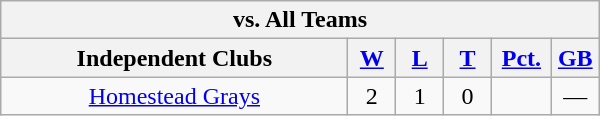<table class="wikitable" width="400em" style="text-align:center;">
<tr>
<th colspan="6">vs. All Teams</th>
</tr>
<tr>
<th width="58%">Independent Clubs</th>
<th width="8%"><a href='#'>W</a></th>
<th width="8%"><a href='#'>L</a></th>
<th width="8%"><a href='#'>T</a></th>
<th width="10%"><a href='#'>Pct.</a></th>
<th width="8%"><a href='#'>GB</a></th>
</tr>
<tr>
<td><a href='#'>Homestead Grays</a></td>
<td>2</td>
<td>1</td>
<td>0</td>
<td></td>
<td>—</td>
</tr>
</table>
